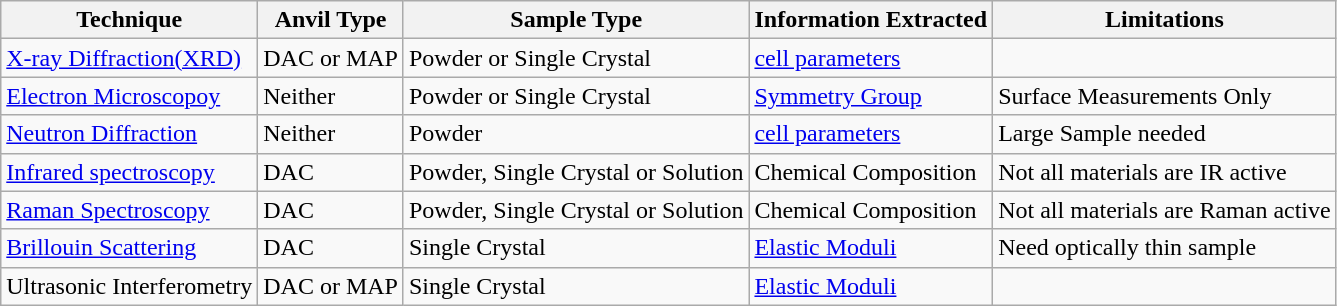<table class="wikitable">
<tr>
<th>Technique</th>
<th>Anvil Type</th>
<th>Sample Type</th>
<th>Information Extracted</th>
<th>Limitations</th>
</tr>
<tr>
<td><a href='#'>X-ray Diffraction(XRD)</a></td>
<td>DAC or MAP</td>
<td>Powder or Single Crystal</td>
<td><a href='#'>cell parameters</a></td>
<td></td>
</tr>
<tr>
<td><a href='#'>Electron Microscopoy</a></td>
<td>Neither</td>
<td>Powder or Single Crystal</td>
<td><a href='#'>Symmetry Group</a></td>
<td>Surface Measurements Only</td>
</tr>
<tr>
<td><a href='#'>Neutron Diffraction</a></td>
<td>Neither</td>
<td>Powder</td>
<td><a href='#'>cell parameters</a></td>
<td>Large Sample needed</td>
</tr>
<tr>
<td><a href='#'>Infrared spectroscopy</a></td>
<td>DAC</td>
<td>Powder, Single Crystal or Solution</td>
<td>Chemical Composition</td>
<td>Not all materials are IR active</td>
</tr>
<tr>
<td><a href='#'>Raman Spectroscopy</a></td>
<td>DAC</td>
<td>Powder, Single Crystal or Solution</td>
<td>Chemical Composition</td>
<td>Not all materials are Raman active</td>
</tr>
<tr>
<td><a href='#'>Brillouin Scattering</a></td>
<td>DAC</td>
<td>Single Crystal</td>
<td><a href='#'>Elastic Moduli</a></td>
<td>Need optically thin sample</td>
</tr>
<tr>
<td>Ultrasonic Interferometry</td>
<td>DAC or MAP</td>
<td>Single Crystal</td>
<td><a href='#'>Elastic Moduli</a></td>
<td></td>
</tr>
</table>
